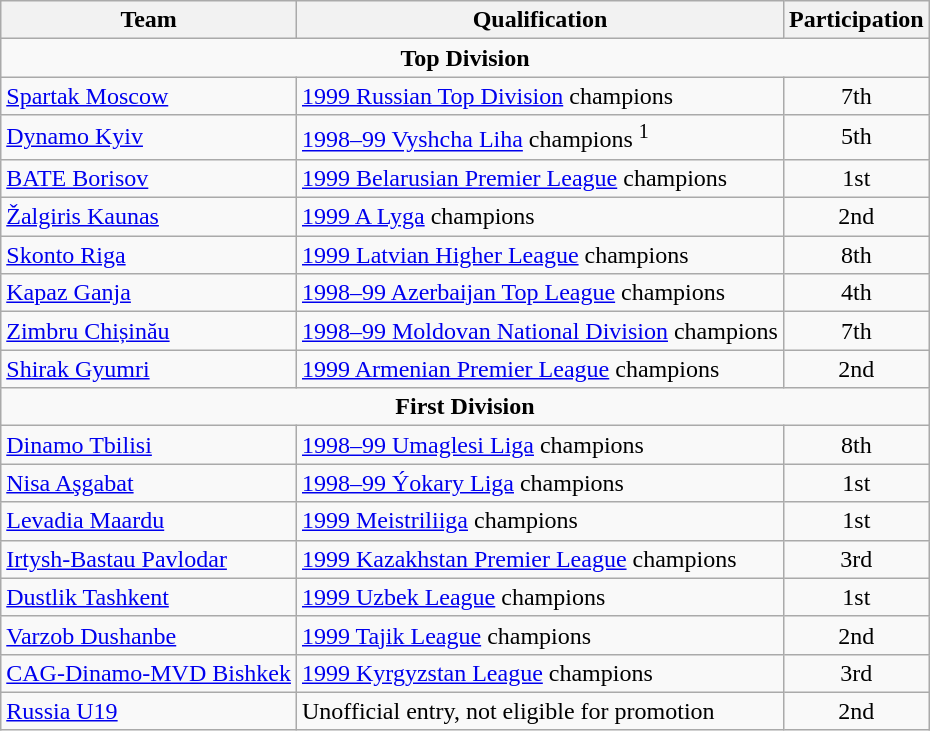<table class="wikitable">
<tr>
<th>Team</th>
<th>Qualification</th>
<th>Participation</th>
</tr>
<tr>
<td colspan="3" align=center><strong>Top Division</strong></td>
</tr>
<tr>
<td> <a href='#'>Spartak Moscow</a></td>
<td><a href='#'>1999 Russian Top Division</a> champions</td>
<td align=center>7th</td>
</tr>
<tr>
<td> <a href='#'>Dynamo Kyiv</a></td>
<td><a href='#'>1998–99 Vyshcha Liha</a> champions <sup>1</sup></td>
<td align=center>5th</td>
</tr>
<tr>
<td> <a href='#'>BATE Borisov</a></td>
<td><a href='#'>1999 Belarusian Premier League</a> champions</td>
<td align=center>1st</td>
</tr>
<tr>
<td> <a href='#'>Žalgiris Kaunas</a></td>
<td><a href='#'>1999 A Lyga</a> champions</td>
<td align=center>2nd</td>
</tr>
<tr>
<td> <a href='#'>Skonto Riga</a></td>
<td><a href='#'>1999 Latvian Higher League</a> champions</td>
<td align=center>8th</td>
</tr>
<tr>
<td> <a href='#'>Kapaz Ganja</a></td>
<td><a href='#'>1998–99 Azerbaijan Top League</a> champions</td>
<td align=center>4th</td>
</tr>
<tr>
<td> <a href='#'>Zimbru Chișinău</a></td>
<td><a href='#'>1998–99 Moldovan National Division</a> champions</td>
<td align=center>7th</td>
</tr>
<tr>
<td> <a href='#'>Shirak Gyumri</a></td>
<td><a href='#'>1999 Armenian Premier League</a> champions</td>
<td align=center>2nd</td>
</tr>
<tr>
<td colspan="3" align=center><strong>First Division</strong></td>
</tr>
<tr>
<td> <a href='#'>Dinamo Tbilisi</a></td>
<td><a href='#'>1998–99 Umaglesi Liga</a> champions</td>
<td align=center>8th</td>
</tr>
<tr>
<td> <a href='#'>Nisa Aşgabat</a></td>
<td><a href='#'>1998–99 Ýokary Liga</a> champions</td>
<td align=center>1st</td>
</tr>
<tr>
<td> <a href='#'>Levadia Maardu</a></td>
<td><a href='#'>1999 Meistriliiga</a> champions</td>
<td align=center>1st</td>
</tr>
<tr>
<td> <a href='#'>Irtysh-Bastau Pavlodar</a></td>
<td><a href='#'>1999 Kazakhstan Premier League</a> champions</td>
<td align=center>3rd</td>
</tr>
<tr>
<td> <a href='#'>Dustlik Tashkent</a></td>
<td><a href='#'>1999 Uzbek League</a> champions</td>
<td align=center>1st</td>
</tr>
<tr>
<td> <a href='#'>Varzob Dushanbe</a></td>
<td><a href='#'>1999 Tajik League</a> champions</td>
<td align=center>2nd</td>
</tr>
<tr>
<td> <a href='#'>CAG-Dinamo-MVD Bishkek</a></td>
<td><a href='#'>1999 Kyrgyzstan League</a> champions</td>
<td align=center>3rd</td>
</tr>
<tr>
<td> <a href='#'>Russia U19</a></td>
<td>Unofficial entry, not eligible for promotion</td>
<td align=center>2nd</td>
</tr>
</table>
